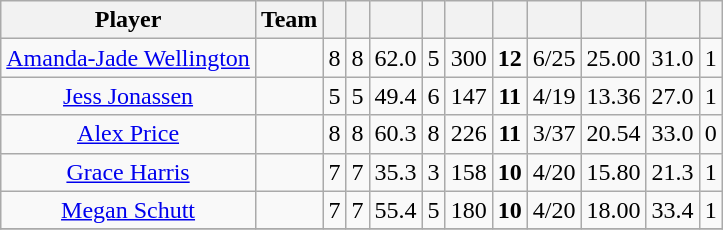<table class="wikitable sortable" style="text-align:center">
<tr>
<th class="unsortable">Player</th>
<th>Team</th>
<th></th>
<th></th>
<th></th>
<th></th>
<th></th>
<th></th>
<th></th>
<th></th>
<th></th>
<th></th>
</tr>
<tr>
<td><a href='#'>Amanda-Jade Wellington</a></td>
<td style="text-align:left;"></td>
<td>8</td>
<td>8</td>
<td>62.0</td>
<td>5</td>
<td>300</td>
<td><strong>12</strong></td>
<td>6/25</td>
<td>25.00</td>
<td>31.0</td>
<td>1</td>
</tr>
<tr>
<td><a href='#'>Jess Jonassen</a></td>
<td style="text-align:left;"></td>
<td>5</td>
<td>5</td>
<td>49.4</td>
<td>6</td>
<td>147</td>
<td><strong>11</strong></td>
<td>4/19</td>
<td>13.36</td>
<td>27.0</td>
<td>1</td>
</tr>
<tr>
<td><a href='#'>Alex Price</a></td>
<td style="text-align:left;"></td>
<td>8</td>
<td>8</td>
<td>60.3</td>
<td>8</td>
<td>226</td>
<td><strong>11</strong></td>
<td>3/37</td>
<td>20.54</td>
<td>33.0</td>
<td>0</td>
</tr>
<tr>
<td><a href='#'>Grace Harris</a></td>
<td style="text-align:left;"></td>
<td>7</td>
<td>7</td>
<td>35.3</td>
<td>3</td>
<td>158</td>
<td><strong>10</strong></td>
<td>4/20</td>
<td>15.80</td>
<td>21.3</td>
<td>1</td>
</tr>
<tr>
<td><a href='#'>Megan Schutt</a></td>
<td style="text-align:left;"></td>
<td>7</td>
<td>7</td>
<td>55.4</td>
<td>5</td>
<td>180</td>
<td><strong>10</strong></td>
<td>4/20</td>
<td>18.00</td>
<td>33.4</td>
<td>1</td>
</tr>
<tr>
</tr>
</table>
